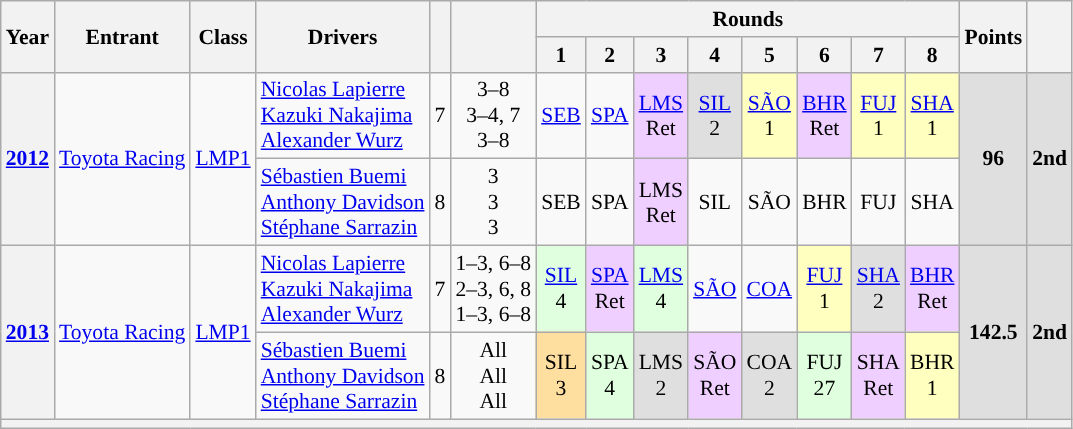<table class="wikitable" style="text-align:center; font-size:90%">
<tr>
<th rowspan="2">Year</th>
<th rowspan="2">Entrant</th>
<th rowspan="2">Class</th>
<th rowspan="2">Drivers</th>
<th rowspan="2"></th>
<th rowspan="2"></th>
<th colspan="8">Rounds</th>
<th rowspan="2">Points</th>
<th rowspan="2" scope="col"></th>
</tr>
<tr>
<th scope="col">1</th>
<th scope="col">2</th>
<th scope="col">3</th>
<th scope="col">4</th>
<th scope="col">5</th>
<th scope="col">6</th>
<th scope="col">7</th>
<th scope="col">8</th>
</tr>
<tr>
<th rowspan=2><a href='#'>2012</a></th>
<td rowspan=2><a href='#'>Toyota Racing</a></td>
<td rowspan=2><a href='#'>LMP1</a></td>
<td align="left" style="border-left:0px"> <a href='#'>Nicolas Lapierre</a><br> <a href='#'>Kazuki Nakajima</a><br> <a href='#'>Alexander Wurz</a></td>
<td>7</td>
<td>3–8<br>3–4, 7<br>3–8</td>
<td><a href='#'>SEB</a><br></td>
<td><a href='#'>SPA</a> <br></td>
<td style="background:#EFCFFF;"><a href='#'>LMS</a><br>Ret</td>
<td style="background:#DFDFDF;"><a href='#'>SIL</a><br>2</td>
<td style="background:#FFFFBF;"><a href='#'>SÃO</a><br>1</td>
<td style="background:#EFCFFF;"><a href='#'>BHR</a><br>Ret</td>
<td style="background:#FFFFBF;"><a href='#'>FUJ</a><br>1</td>
<td style="background:#FFFFBF;"><a href='#'>SHA</a><br>1</td>
<td rowspan="2"  style="background:#dfdfdf;"><strong>96</strong></td>
<td rowspan="2" style="background:#dfdfdf;"><strong>2nd</strong></td>
</tr>
<tr>
<td align="left" style="border-left:0px"> <a href='#'>Sébastien Buemi</a><br> <a href='#'>Anthony Davidson</a><br> <a href='#'>Stéphane Sarrazin</a></td>
<td>8</td>
<td>3<br>3<br>3</td>
<td>SEB<br></td>
<td>SPA<br></td>
<td style="background:#EFCFFF;">LMS<br>Ret</td>
<td>SIL<br></td>
<td>SÃO<br></td>
<td>BHR<br></td>
<td>FUJ<br></td>
<td>SHA<br></td>
</tr>
<tr>
<th rowspan=2><a href='#'>2013</a></th>
<td rowspan=2><a href='#'>Toyota Racing</a></td>
<td rowspan=2><a href='#'>LMP1</a></td>
<td align="left" style="border-left:0px"> <a href='#'>Nicolas Lapierre</a><br> <a href='#'>Kazuki Nakajima</a><br> <a href='#'>Alexander Wurz</a></td>
<td>7</td>
<td>1–3, 6–8<br>2–3, 6, 8<br>1–3, 6–8</td>
<td style="background:#DFFFDF;"><a href='#'>SIL</a><br>4</td>
<td style="background:#EFCFFF;"><a href='#'>SPA</a><br>Ret</td>
<td style="background:#DFFFDF;"><a href='#'>LMS</a><br>4</td>
<td><a href='#'>SÃO</a><br></td>
<td><a href='#'>COA</a><br></td>
<td style="background:#FFFFBF;"><a href='#'>FUJ</a><br>1</td>
<td style="background:#DFDFDF;"><a href='#'>SHA</a><br>2</td>
<td style="background:#EFCFFF;"><a href='#'>BHR</a><br>Ret</td>
<td rowspan="2" style="background:#dfdfdf;"><strong>142.5</strong></td>
<td rowspan="2" style="background:#dfdfdf;"><strong>2nd</strong></td>
</tr>
<tr>
<td align="left" style="border-left:0px"> <a href='#'>Sébastien Buemi</a><br> <a href='#'>Anthony Davidson</a><br> <a href='#'>Stéphane Sarrazin</a></td>
<td>8</td>
<td>All<br>All<br>All</td>
<td style="background:#FFDF9F;">SIL<br>3</td>
<td style="background:#DFFFDF;">SPA<br>4</td>
<td style="background:#DFDFDF;">LMS<br>2</td>
<td style="background:#EFCFFF;">SÃO<br>Ret</td>
<td style="background:#DFDFDF;">COA<br>2</td>
<td style="background:#DFFFDF;">FUJ<br>27</td>
<td style="background:#EFCFFF;">SHA<br>Ret</td>
<td style="background:#FFFFBF;">BHR<br>1</td>
</tr>
<tr>
<th colspan="17"></th>
</tr>
</table>
